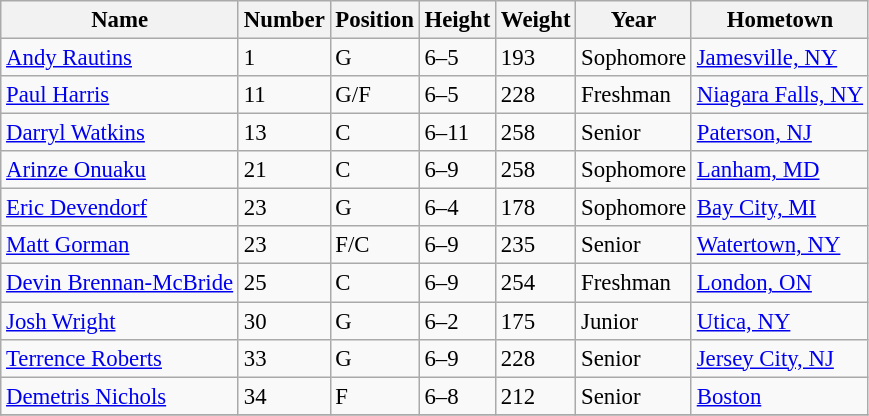<table class="wikitable" style="font-size: 95%;">
<tr>
<th>Name</th>
<th>Number</th>
<th>Position</th>
<th>Height</th>
<th>Weight</th>
<th>Year</th>
<th>Hometown</th>
</tr>
<tr>
<td><a href='#'>Andy Rautins</a></td>
<td>1</td>
<td>G</td>
<td>6–5</td>
<td>193</td>
<td>Sophomore</td>
<td><a href='#'>Jamesville, NY</a></td>
</tr>
<tr>
<td><a href='#'>Paul Harris</a></td>
<td>11</td>
<td>G/F</td>
<td>6–5</td>
<td>228</td>
<td>Freshman</td>
<td><a href='#'>Niagara Falls, NY</a></td>
</tr>
<tr>
<td><a href='#'>Darryl Watkins</a></td>
<td>13</td>
<td>C</td>
<td>6–11</td>
<td>258</td>
<td>Senior</td>
<td><a href='#'>Paterson, NJ</a></td>
</tr>
<tr>
<td><a href='#'>Arinze Onuaku</a></td>
<td>21</td>
<td>C</td>
<td>6–9</td>
<td>258</td>
<td>Sophomore</td>
<td><a href='#'>Lanham, MD</a></td>
</tr>
<tr>
<td><a href='#'>Eric Devendorf</a></td>
<td>23</td>
<td>G</td>
<td>6–4</td>
<td>178</td>
<td>Sophomore</td>
<td><a href='#'>Bay City, MI</a></td>
</tr>
<tr>
<td><a href='#'>Matt Gorman</a></td>
<td>23</td>
<td>F/C</td>
<td>6–9</td>
<td>235</td>
<td>Senior</td>
<td><a href='#'>Watertown, NY</a></td>
</tr>
<tr>
<td><a href='#'>Devin Brennan-McBride</a></td>
<td>25</td>
<td>C</td>
<td>6–9</td>
<td>254</td>
<td>Freshman</td>
<td><a href='#'>London, ON</a></td>
</tr>
<tr>
<td><a href='#'>Josh Wright</a></td>
<td>30</td>
<td>G</td>
<td>6–2</td>
<td>175</td>
<td>Junior</td>
<td><a href='#'>Utica, NY</a></td>
</tr>
<tr>
<td><a href='#'>Terrence Roberts</a></td>
<td>33</td>
<td>G</td>
<td>6–9</td>
<td>228</td>
<td>Senior</td>
<td><a href='#'>Jersey City, NJ</a></td>
</tr>
<tr>
<td><a href='#'>Demetris Nichols</a></td>
<td>34</td>
<td>F</td>
<td>6–8</td>
<td>212</td>
<td>Senior</td>
<td><a href='#'>Boston</a></td>
</tr>
<tr>
</tr>
</table>
